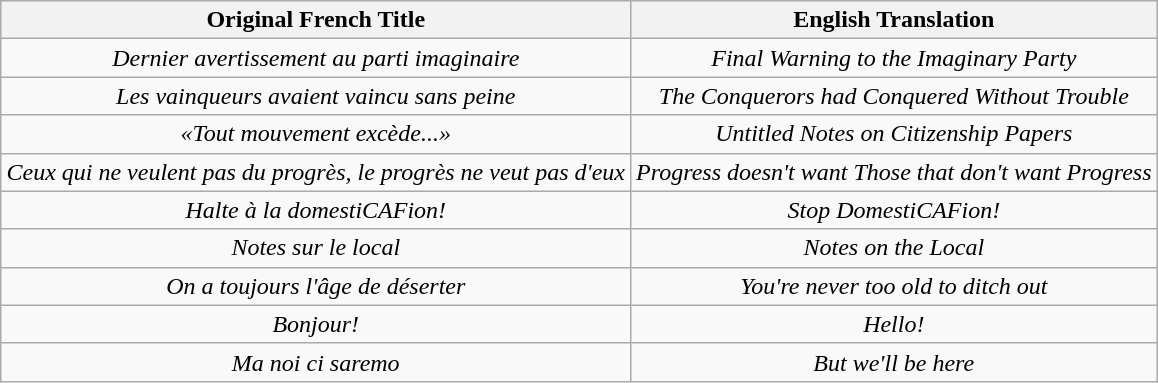<table class="wikitable mw-collapsible mw-collapsed" style="margin-left: auto; margin-right: auto; border: none; text-align: center;">
<tr>
<th>Original French Title</th>
<th>English Translation</th>
</tr>
<tr>
<td><em>Dernier avertissement au parti imaginaire</em></td>
<td><em>Final Warning to the Imaginary Party</em></td>
</tr>
<tr>
<td><em>Les vainqueurs avaient vaincu sans peine</em></td>
<td><em>The Conquerors had Conquered Without Trouble</em></td>
</tr>
<tr>
<td><em>«Tout mouvement excède...»</em></td>
<td><em>Untitled Notes on Citizenship Papers</em></td>
</tr>
<tr>
<td><em>Ceux qui ne veulent pas du progrès, le progrès ne veut pas d'eux</em></td>
<td><em>Progress doesn't want Those that don't want Progress</em></td>
</tr>
<tr>
<td><em>Halte à la domestiCAFion!</em></td>
<td><em>Stop DomestiCAFion!</em></td>
</tr>
<tr>
<td><em>Notes sur le local</em></td>
<td><em>Notes on the Local</em></td>
</tr>
<tr>
<td><em>On a toujours l'âge de déserter</em></td>
<td><em>You're never too old to ditch out</em></td>
</tr>
<tr>
<td><em>Bonjour!</em></td>
<td><em>Hello!</em></td>
</tr>
<tr>
<td><em>Ma noi ci saremo</em></td>
<td><em>But we'll be here</em></td>
</tr>
</table>
